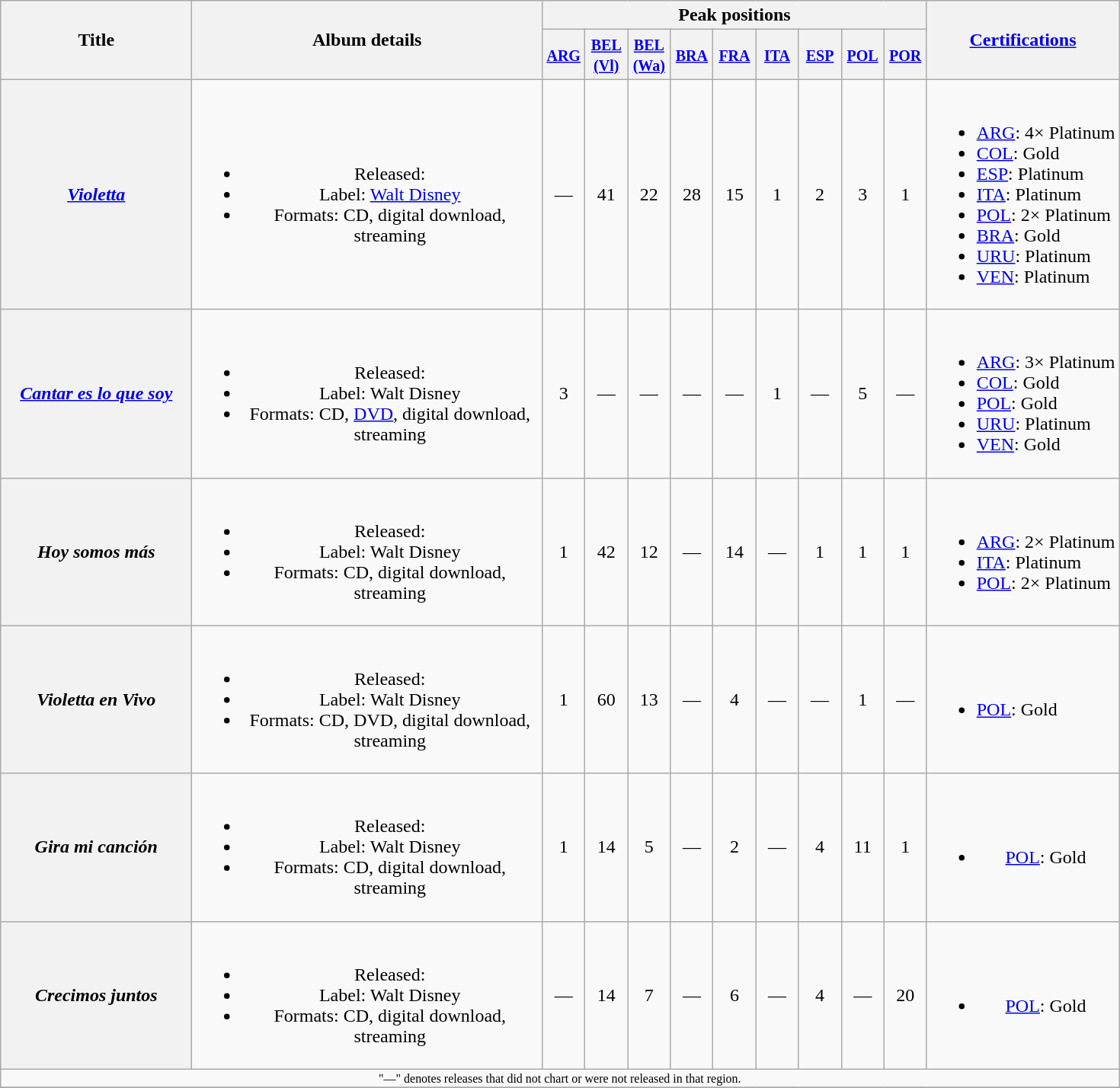<table class="wikitable plainrowheaders" style="text-align:center;">
<tr>
<th scope="col" rowspan="2" style="width:10em;">Title</th>
<th scope="col" rowspan="2" style="width:18.7em;">Album details</th>
<th scope="col" colspan="9">Peak positions</th>
<th scope="col" rowspan="2"><a href='#'>Certifications</a></th>
</tr>
<tr>
<th width="30"><small><a href='#'>ARG</a></small></th>
<th width="30"><small><a href='#'>BEL <br>(Vl)</a></small></th>
<th width="30"><small><a href='#'>BEL <br>(Wa)</a></small></th>
<th width="30"><small><a href='#'>BRA</a></small></th>
<th width="30"><small><a href='#'>FRA</a></small></th>
<th width="30"><small><a href='#'>ITA</a></small></th>
<th width="30"><small><a href='#'>ESP</a></small></th>
<th width="30"><small><a href='#'>POL</a></small><br></th>
<th width="30"><small><a href='#'>POR</a></small></th>
</tr>
<tr>
<th scope="row"><em><a href='#'>Violetta</a></em></th>
<td><br><ul><li>Released: </li><li>Label: <a href='#'>Walt Disney</a></li><li>Formats: CD, digital download, streaming</li></ul></td>
<td>—</td>
<td>41</td>
<td>22</td>
<td>28</td>
<td>15</td>
<td>1</td>
<td>2</td>
<td>3</td>
<td>1</td>
<td style="text-align:left;"><br><ul><li><a href='#'>ARG</a>: 4× Platinum</li><li><a href='#'>COL</a>: Gold</li><li><a href='#'>ESP</a>: Platinum</li><li><a href='#'>ITA</a>: Platinum</li><li><a href='#'>POL</a>: 2× Platinum</li><li><a href='#'>BRA</a>: Gold</li><li><a href='#'>URU</a>: Platinum</li><li><a href='#'>VEN</a>: Platinum</li></ul></td>
</tr>
<tr>
<th scope="row"><em><a href='#'>Cantar es lo que soy</a></em></th>
<td><br><ul><li>Released: </li><li>Label: Walt Disney</li><li>Formats: CD, <a href='#'>DVD</a>, digital download, streaming</li></ul></td>
<td>3</td>
<td>—</td>
<td>—</td>
<td>—</td>
<td>—</td>
<td>1</td>
<td>—</td>
<td>5</td>
<td>—</td>
<td style="text-align:left;"><br><ul><li><a href='#'>ARG</a>: 3× Platinum</li><li><a href='#'>COL</a>: Gold</li><li><a href='#'>POL</a>: Gold</li><li><a href='#'>URU</a>: Platinum</li><li><a href='#'>VEN</a>: Gold</li></ul></td>
</tr>
<tr>
<th scope="row"><em>Hoy somos más</em></th>
<td><br><ul><li>Released: </li><li>Label: Walt Disney</li><li>Formats: CD, digital download, streaming</li></ul></td>
<td>1</td>
<td>42</td>
<td>12</td>
<td>—</td>
<td>14</td>
<td>—</td>
<td>1</td>
<td>1</td>
<td>1</td>
<td style="text-align:left;"><br><ul><li><a href='#'>ARG</a>: 2× Platinum</li><li><a href='#'>ITA</a>: Platinum</li><li><a href='#'>POL</a>: 2× Platinum</li></ul></td>
</tr>
<tr>
<th scope="row"><em>Violetta en Vivo</em></th>
<td><br><ul><li>Released: </li><li>Label: Walt Disney</li><li>Formats: CD, DVD, digital download, streaming</li></ul></td>
<td>1</td>
<td>60</td>
<td>13</td>
<td>—</td>
<td>4</td>
<td>—</td>
<td>—</td>
<td>1</td>
<td>—</td>
<td style="text-align:left;"><br><ul><li><a href='#'>POL</a>: Gold</li></ul></td>
</tr>
<tr>
<th scope="row"><em>Gira mi canción</em></th>
<td><br><ul><li>Released: </li><li>Label: Walt Disney</li><li>Formats: CD, digital download, streaming</li></ul></td>
<td>1</td>
<td>14</td>
<td>5</td>
<td>—</td>
<td>2</td>
<td>—</td>
<td>4</td>
<td>11</td>
<td>1</td>
<td><br><ul><li><a href='#'>POL</a>: Gold</li></ul></td>
</tr>
<tr>
<th scope="row"><em>Crecimos juntos</em></th>
<td><br><ul><li>Released: </li><li>Label: Walt Disney</li><li>Formats: CD, digital download, streaming</li></ul></td>
<td>—</td>
<td>14</td>
<td>7</td>
<td>—</td>
<td>6</td>
<td>—</td>
<td>4</td>
<td>—</td>
<td>20</td>
<td><br><ul><li><a href='#'>POL</a>: Gold</li></ul></td>
</tr>
<tr>
<td colspan="14" style="text-align:center; font-size:8pt;">"—" denotes releases that did not chart or were not released in that region.</td>
</tr>
<tr>
</tr>
</table>
